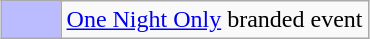<table class="wikitable" style="margin: 0 auto">
<tr>
<td style="background:#BBF; width:2em"></td>
<td><a href='#'>One Night Only</a> branded event</td>
</tr>
</table>
